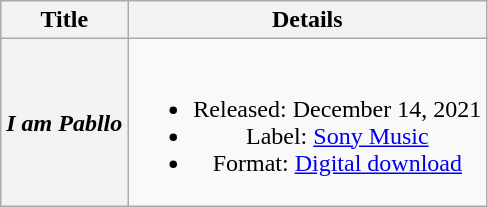<table class="wikitable plainrowheaders" style="text-align:center;">
<tr>
<th scope="col">Title</th>
<th scope="col">Details</th>
</tr>
<tr>
<th scope="row"><em>I am Pabllo</em></th>
<td><br><ul><li>Released: December 14, 2021</li><li>Label: <a href='#'>Sony Music</a></li><li>Format: <a href='#'>Digital download</a></li></ul></td>
</tr>
</table>
